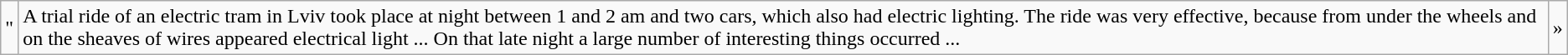<table class="wikitable">
<tr>
<td>"</td>
<td>A trial ride of an electric tram in Lviv took place at night between 1 and 2 am and two cars, which also had electric lighting. The ride was very effective, because from under the wheels and on the sheaves of wires appeared electrical light ...  On that late night a large number of interesting things occurred ...</td>
<td>»</td>
</tr>
</table>
